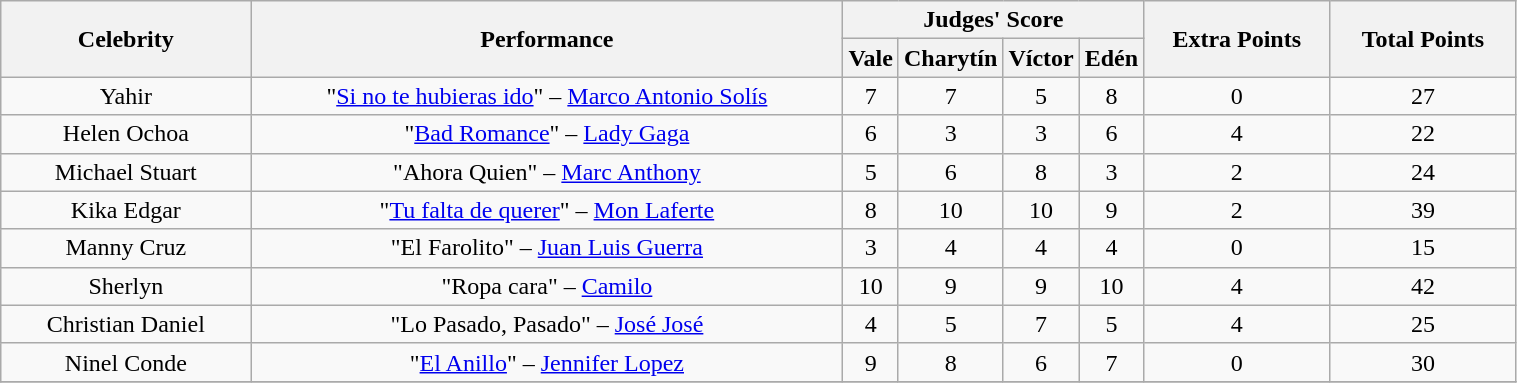<table class="wikitable" style="text-align:center; width:80%;">
<tr>
<th rowspan="2" style="width:20%;">Celebrity</th>
<th rowspan="2" style="width:50%;">Performance</th>
<th colspan="4">Judges' Score</th>
<th rowspan="2" style="width:15%;">Extra Points</th>
<th rowspan="2" style="width:15%;">Total Points</th>
</tr>
<tr>
<th>Vale</th>
<th>Charytín</th>
<th>Víctor</th>
<th>Edén</th>
</tr>
<tr>
<td>Yahir</td>
<td>"<a href='#'>Si no te hubieras ido</a>" – <a href='#'>Marco Antonio Solís</a></td>
<td>7</td>
<td>7</td>
<td>5</td>
<td>8</td>
<td>0</td>
<td>27</td>
</tr>
<tr>
<td>Helen Ochoa</td>
<td>"<a href='#'>Bad Romance</a>" – <a href='#'>Lady Gaga</a></td>
<td>6</td>
<td>3</td>
<td>3</td>
<td>6</td>
<td>4</td>
<td>22</td>
</tr>
<tr>
<td>Michael Stuart</td>
<td>"Ahora Quien" – <a href='#'>Marc Anthony</a></td>
<td>5</td>
<td>6</td>
<td>8</td>
<td>3</td>
<td>2</td>
<td>24</td>
</tr>
<tr>
<td>Kika Edgar</td>
<td>"<a href='#'>Tu falta de querer</a>" – <a href='#'>Mon Laferte</a></td>
<td>8</td>
<td>10</td>
<td>10</td>
<td>9</td>
<td>2</td>
<td>39</td>
</tr>
<tr>
<td>Manny Cruz</td>
<td>"El Farolito" – <a href='#'>Juan Luis Guerra</a></td>
<td>3</td>
<td>4</td>
<td>4</td>
<td>4</td>
<td>0</td>
<td><span>15</span></td>
</tr>
<tr>
<td>Sherlyn</td>
<td>"Ropa cara" – <a href='#'>Camilo</a></td>
<td>10</td>
<td>9</td>
<td>9</td>
<td>10</td>
<td>4</td>
<td><span>42</span></td>
</tr>
<tr>
<td>Christian Daniel</td>
<td>"Lo Pasado, Pasado" – <a href='#'>José José</a></td>
<td>4</td>
<td>5</td>
<td>7</td>
<td>5</td>
<td>4</td>
<td>25</td>
</tr>
<tr>
<td>Ninel Conde</td>
<td>"<a href='#'>El Anillo</a>" – <a href='#'>Jennifer Lopez</a></td>
<td>9</td>
<td>8</td>
<td>6</td>
<td>7</td>
<td>0</td>
<td>30</td>
</tr>
<tr>
</tr>
</table>
